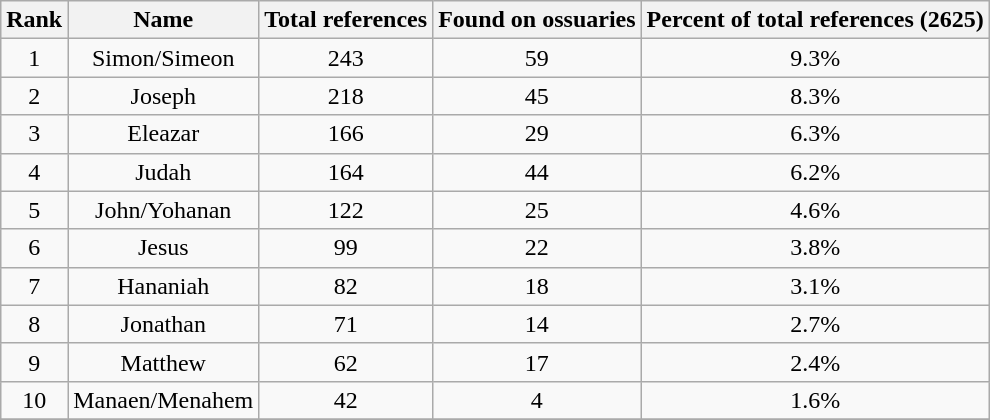<table class="wikitable" style="text-align: center;margin: 1em auto;" align="center">
<tr>
<th>Rank</th>
<th>Name</th>
<th>Total references</th>
<th>Found on ossuaries</th>
<th>Percent of total references (2625)</th>
</tr>
<tr>
<td>1</td>
<td>Simon/Simeon</td>
<td>243</td>
<td>59</td>
<td>9.3%</td>
</tr>
<tr>
<td>2</td>
<td>Joseph</td>
<td>218</td>
<td>45</td>
<td>8.3%</td>
</tr>
<tr>
<td>3</td>
<td>Eleazar</td>
<td>166</td>
<td>29</td>
<td>6.3%</td>
</tr>
<tr>
<td>4</td>
<td>Judah</td>
<td>164</td>
<td>44</td>
<td>6.2%</td>
</tr>
<tr>
<td>5</td>
<td>John/Yohanan</td>
<td>122</td>
<td>25</td>
<td>4.6%</td>
</tr>
<tr>
<td>6</td>
<td>Jesus</td>
<td>99</td>
<td>22</td>
<td>3.8%</td>
</tr>
<tr>
<td>7</td>
<td>Hananiah</td>
<td>82</td>
<td>18</td>
<td>3.1%</td>
</tr>
<tr>
<td>8</td>
<td>Jonathan</td>
<td>71</td>
<td>14</td>
<td>2.7%</td>
</tr>
<tr>
<td>9</td>
<td>Matthew</td>
<td>62</td>
<td>17</td>
<td>2.4%</td>
</tr>
<tr>
<td>10</td>
<td>Manaen/Menahem</td>
<td>42</td>
<td>4</td>
<td>1.6%</td>
</tr>
<tr>
</tr>
</table>
